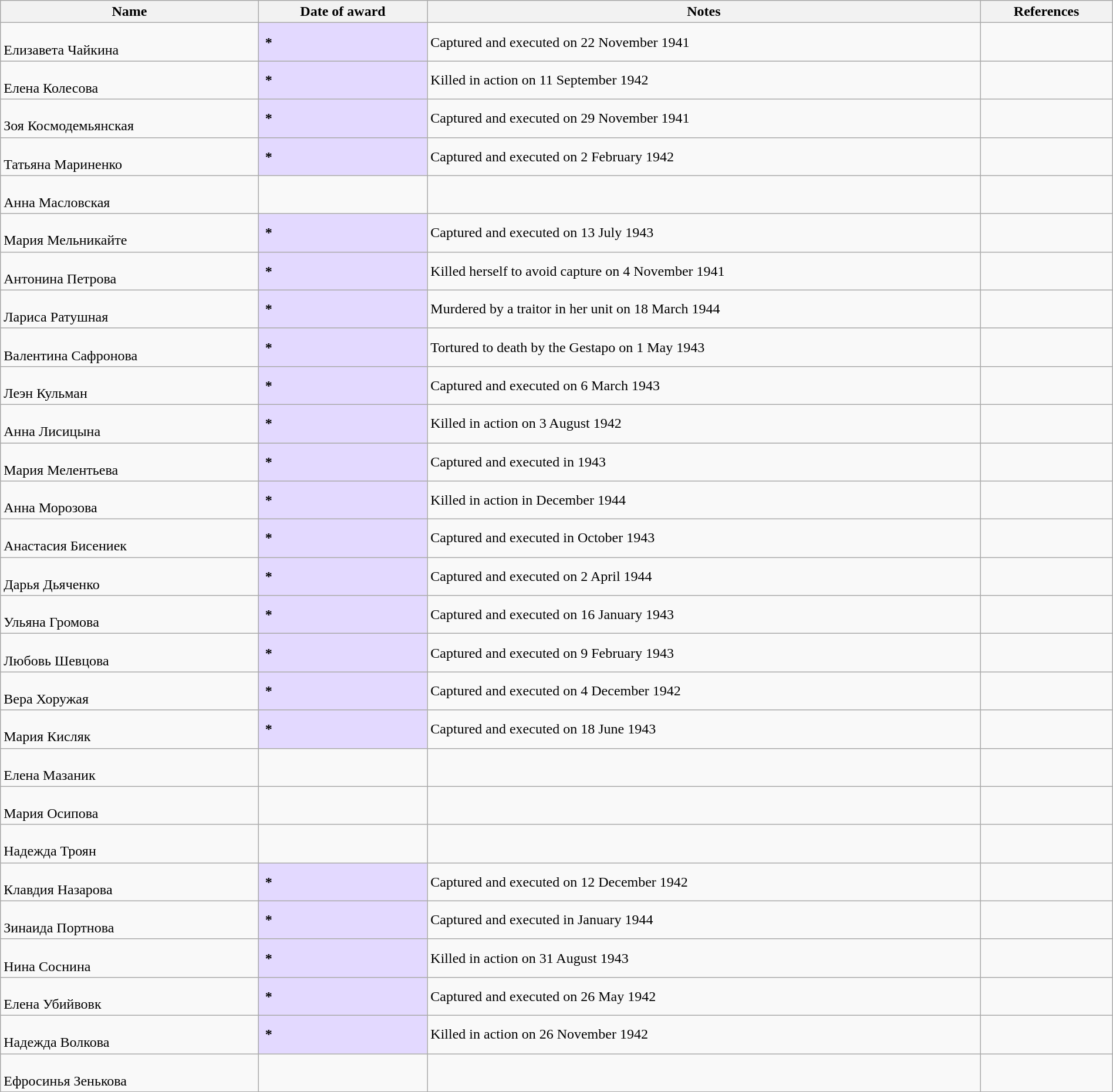<table class="wikitable sortable" width="100%">
<tr>
<th>Name</th>
<th>Date of award</th>
<th class="unsortable">Notes</th>
<th class="unsortable">References</th>
</tr>
<tr>
<td><strong></strong> <br> Елизавета Чайкина</td>
<td style="background:#e3d9ff;"> <strong>*</strong></td>
<td>Captured and executed on 22 November 1941</td>
<td></td>
</tr>
<tr>
<td><strong></strong> <br> Елена Колесова</td>
<td style="background:#e3d9ff;"> <strong>*</strong></td>
<td>Killed in action on 11 September 1942</td>
<td></td>
</tr>
<tr>
<td><strong></strong> <br> Зоя Космодемьянская</td>
<td style="background:#e3d9ff;"> <strong>*</strong></td>
<td>Captured and executed on 29 November 1941</td>
<td></td>
</tr>
<tr>
<td><strong></strong> <br> Татьяна Мариненко</td>
<td style="background:#e3d9ff;"> <strong>*</strong></td>
<td>Captured and executed on 2 February 1942</td>
<td></td>
</tr>
<tr>
<td><strong></strong> <br> Анна Масловская</td>
<td></td>
<td></td>
<td></td>
</tr>
<tr>
<td><strong></strong> <br> Мария Мельникайте</td>
<td style="background:#e3d9ff;"> <strong>*</strong></td>
<td>Captured and executed on 13 July 1943</td>
<td></td>
</tr>
<tr>
<td><strong></strong> <br> Антонина Петрова</td>
<td style="background:#e3d9ff;"> <strong>*</strong></td>
<td>Killed herself to avoid capture on 4 November 1941</td>
<td></td>
</tr>
<tr>
<td><strong></strong> <br> Лариса Ратушная</td>
<td style="background:#e3d9ff;"> <strong>*</strong></td>
<td>Murdered by a traitor in her unit on 18 March 1944</td>
<td></td>
</tr>
<tr>
<td><strong></strong> <br> Валентина Сафронова</td>
<td style="background:#e3d9ff;"> <strong>*</strong></td>
<td>Tortured to death by the Gestapo on 1 May 1943</td>
<td></td>
</tr>
<tr>
<td><strong></strong> <br> Леэн Кульман</td>
<td style="background:#e3d9ff;"> <strong>*</strong></td>
<td>Captured and executed on 6 March 1943</td>
<td></td>
</tr>
<tr>
<td><strong></strong> <br> Анна Лисицына</td>
<td style="background:#e3d9ff;"> <strong>*</strong></td>
<td>Killed in action on 3 August 1942</td>
<td></td>
</tr>
<tr>
<td><strong></strong> <br> Мария Мелентьева</td>
<td style="background:#e3d9ff;"> <strong>*</strong></td>
<td>Captured and executed in 1943</td>
<td></td>
</tr>
<tr>
<td><strong></strong> <br> Анна Морозова</td>
<td style="background:#e3d9ff;"> <strong>*</strong></td>
<td>Killed in action in December 1944</td>
<td></td>
</tr>
<tr>
<td><strong></strong> <br> Анастасия Бисениек</td>
<td style="background:#e3d9ff;"> <strong>*</strong></td>
<td>Captured and executed in October 1943</td>
<td></td>
</tr>
<tr>
<td><strong></strong> <br> Дарья Дьяченко</td>
<td style="background:#e3d9ff;"> <strong>*</strong></td>
<td>Captured and executed on 2 April 1944</td>
<td></td>
</tr>
<tr>
<td><strong></strong> <br> Ульяна Громова</td>
<td style="background:#e3d9ff;"> <strong>*</strong></td>
<td>Captured and executed on 16 January 1943</td>
<td></td>
</tr>
<tr>
<td><strong></strong> <br> Любовь Шевцова</td>
<td style="background:#e3d9ff;"> <strong>*</strong></td>
<td>Captured and executed on 9 February 1943</td>
<td></td>
</tr>
<tr>
<td><strong></strong> <br> Вера Хоружая</td>
<td style="background:#e3d9ff;"> <strong>*</strong></td>
<td>Captured and executed on 4 December 1942</td>
<td></td>
</tr>
<tr>
<td><strong></strong> <br> Мария Кисляк</td>
<td style="background:#e3d9ff;"> <strong>*</strong></td>
<td>Captured and executed on 18 June 1943</td>
<td></td>
</tr>
<tr>
<td><strong></strong> <br> Елена Мазаник</td>
<td></td>
<td></td>
<td></td>
</tr>
<tr>
<td><strong></strong> <br> Мария Осипова</td>
<td></td>
<td></td>
<td></td>
</tr>
<tr>
<td><strong></strong> <br> Надежда Троян</td>
<td></td>
<td></td>
<td></td>
</tr>
<tr>
<td><strong></strong> <br> Клавдия Назарова</td>
<td style="background:#e3d9ff;"> <strong>*</strong></td>
<td>Captured and executed on 12 December 1942</td>
<td></td>
</tr>
<tr>
<td><strong></strong> <br> Зинаида Портнова</td>
<td style="background:#e3d9ff;"> <strong>*</strong></td>
<td>Captured and executed in January 1944</td>
<td></td>
</tr>
<tr>
<td><strong></strong> <br> Нина Соснина</td>
<td style="background:#e3d9ff;"> <strong>*</strong></td>
<td>Killed in action on 31 August 1943</td>
<td></td>
</tr>
<tr>
<td><strong></strong> <br> Елена Убийвовк</td>
<td style="background:#e3d9ff;"> <strong>*</strong></td>
<td>Captured and executed on 26 May 1942</td>
<td></td>
</tr>
<tr>
<td><strong></strong> <br> Надежда Волкова</td>
<td style="background:#e3d9ff;"> <strong>*</strong></td>
<td>Killed in action on 26 November 1942</td>
<td></td>
</tr>
<tr>
<td><strong></strong> <br> Ефросинья Зенькова</td>
<td></td>
<td></td>
<td></td>
</tr>
</table>
